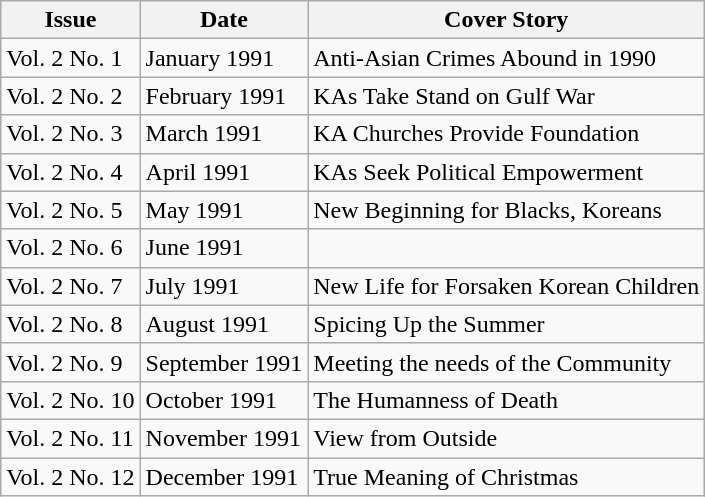<table class="wikitable">
<tr>
<th>Issue</th>
<th>Date</th>
<th>Cover Story</th>
</tr>
<tr>
<td>Vol. 2 No. 1</td>
<td>January 1991</td>
<td>Anti-Asian Crimes Abound in 1990</td>
</tr>
<tr>
<td>Vol. 2 No. 2</td>
<td>February 1991</td>
<td>KAs Take Stand on Gulf War</td>
</tr>
<tr>
<td>Vol. 2 No. 3</td>
<td>March 1991</td>
<td>KA Churches Provide Foundation</td>
</tr>
<tr>
<td>Vol. 2 No. 4</td>
<td>April 1991</td>
<td>KAs Seek Political Empowerment</td>
</tr>
<tr>
<td>Vol. 2 No. 5</td>
<td>May 1991</td>
<td>New Beginning for Blacks, Koreans</td>
</tr>
<tr>
<td>Vol. 2 No. 6</td>
<td>June 1991</td>
<td></td>
</tr>
<tr>
<td>Vol. 2 No. 7</td>
<td>July 1991</td>
<td>New Life for Forsaken Korean Children</td>
</tr>
<tr>
<td>Vol. 2 No. 8</td>
<td>August 1991</td>
<td>Spicing Up the Summer</td>
</tr>
<tr>
<td>Vol. 2 No. 9</td>
<td>September 1991</td>
<td>Meeting the needs of the Community</td>
</tr>
<tr>
<td>Vol. 2 No. 10</td>
<td>October 1991</td>
<td>The Humanness of Death</td>
</tr>
<tr>
<td>Vol. 2 No. 11</td>
<td>November 1991</td>
<td>View from Outside</td>
</tr>
<tr>
<td>Vol. 2 No. 12</td>
<td>December 1991</td>
<td>True Meaning of Christmas</td>
</tr>
</table>
